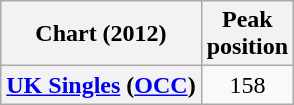<table class="wikitable plainrowheaders" style="text-align:center">
<tr>
<th>Chart (2012)</th>
<th>Peak<br>position</th>
</tr>
<tr>
<th scope="row"><a href='#'>UK Singles</a> (<a href='#'>OCC</a>)</th>
<td>158</td>
</tr>
</table>
